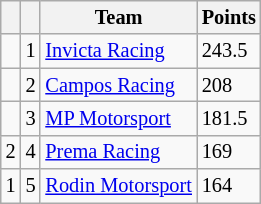<table class="wikitable" style="font-size: 85%;">
<tr>
<th></th>
<th></th>
<th>Team</th>
<th>Points</th>
</tr>
<tr>
<td align="left"></td>
<td align="center">1</td>
<td> <a href='#'>Invicta Racing</a></td>
<td>243.5</td>
</tr>
<tr>
<td align="left"></td>
<td align="center">2</td>
<td> <a href='#'>Campos Racing</a></td>
<td>208</td>
</tr>
<tr>
<td align="left"></td>
<td align="center">3</td>
<td> <a href='#'>MP Motorsport</a></td>
<td>181.5</td>
</tr>
<tr>
<td align="left"> 2</td>
<td align="center">4</td>
<td> <a href='#'>Prema Racing</a></td>
<td>169</td>
</tr>
<tr>
<td align="left"> 1</td>
<td align="center">5</td>
<td> <a href='#'>Rodin Motorsport</a></td>
<td>164</td>
</tr>
</table>
